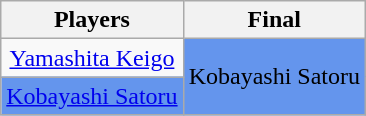<table class="wikitable" style="text-align:center;">
<tr>
<th>Players</th>
<th colspan="2">Final</th>
</tr>
<tr ---->
<td><a href='#'>Yamashita Keigo</a></td>
<td rowspan="2" bgcolor="#6495ED">Kobayashi Satoru</td>
</tr>
<tr ---->
<td bgcolor="#6495ED"><a href='#'>Kobayashi Satoru</a></td>
</tr>
</table>
